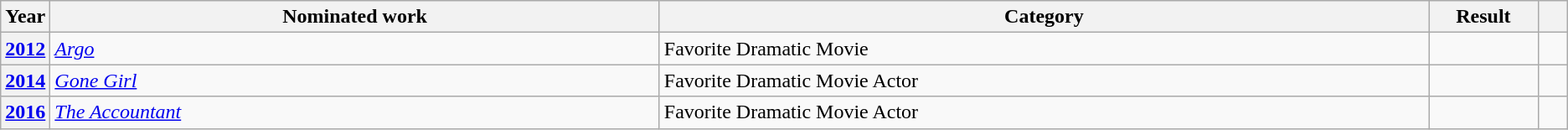<table class="wikitable">
<tr>
<th scope="col" style="width:1em;">Year</th>
<th scope="col" style="width:30em;">Nominated work</th>
<th scope="col" style="width:38em;">Category</th>
<th scope="col" style="width:5em;">Result</th>
<th scope="col" style="width:1em;"></th>
</tr>
<tr>
<th scope="row"><a href='#'>2012</a></th>
<td><em><a href='#'>Argo</a></em></td>
<td>Favorite Dramatic Movie</td>
<td></td>
<td style="text-align:center;"></td>
</tr>
<tr>
<th scope="row"><a href='#'>2014</a></th>
<td><em><a href='#'>Gone Girl</a></em></td>
<td>Favorite Dramatic Movie Actor</td>
<td></td>
<td style="text-align:center;"></td>
</tr>
<tr>
<th scope="row"><a href='#'>2016</a></th>
<td><em><a href='#'>The Accountant</a></em></td>
<td>Favorite Dramatic Movie Actor</td>
<td></td>
<td style="text-align:center;"></td>
</tr>
</table>
